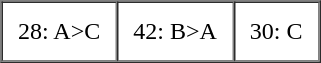<table border="1" cellspacing="0" cellpadding="10">
<tr>
<td>28: A>C</td>
<td>42: B>A</td>
<td>30: C</td>
</tr>
<tr>
</tr>
</table>
